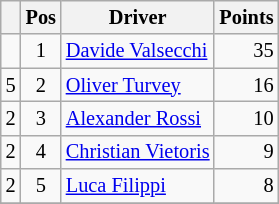<table class="wikitable" style="font-size:85%;">
<tr>
<th></th>
<th>Pos</th>
<th>Driver</th>
<th>Points</th>
</tr>
<tr>
<td align="left"></td>
<td align="center">1</td>
<td> <a href='#'>Davide Valsecchi</a></td>
<td align="right">35</td>
</tr>
<tr>
<td align="left"> 5</td>
<td align="center">2</td>
<td> <a href='#'>Oliver Turvey</a></td>
<td align="right">16</td>
</tr>
<tr>
<td align="left"> 2</td>
<td align="center">3</td>
<td> <a href='#'>Alexander Rossi</a></td>
<td align="right">10</td>
</tr>
<tr>
<td align="left"> 2</td>
<td align="center">4</td>
<td> <a href='#'>Christian Vietoris</a></td>
<td align="right">9</td>
</tr>
<tr>
<td align="left"> 2</td>
<td align="center">5</td>
<td> <a href='#'>Luca Filippi</a></td>
<td align="right">8</td>
</tr>
<tr>
</tr>
</table>
